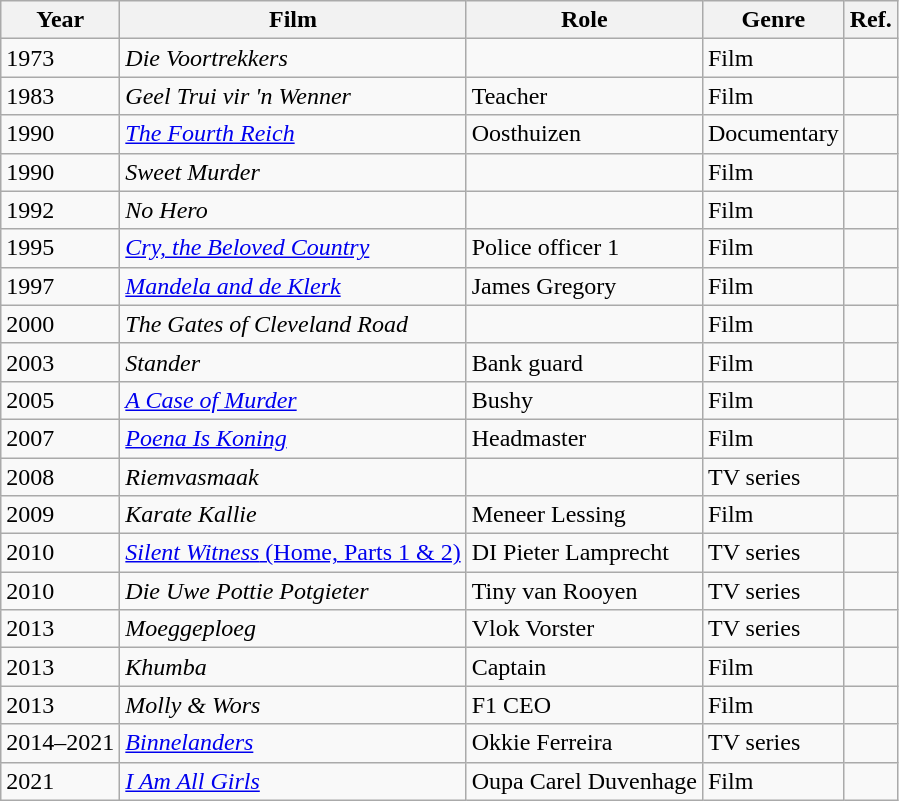<table class="wikitable">
<tr>
<th>Year</th>
<th>Film</th>
<th>Role</th>
<th>Genre</th>
<th>Ref.</th>
</tr>
<tr>
<td>1973</td>
<td><em>Die Voortrekkers</em></td>
<td> </td>
<td>Film</td>
<td></td>
</tr>
<tr>
<td>1983</td>
<td><em>Geel Trui vir 'n Wenner</em></td>
<td>Teacher</td>
<td>Film</td>
<td></td>
</tr>
<tr>
<td>1990</td>
<td><em><a href='#'>The Fourth Reich</a></em></td>
<td>Oosthuizen</td>
<td>Documentary</td>
<td></td>
</tr>
<tr>
<td>1990</td>
<td><em>Sweet Murder</em></td>
<td> </td>
<td>Film</td>
<td></td>
</tr>
<tr>
<td>1992</td>
<td><em>No Hero</em></td>
<td> </td>
<td>Film</td>
<td></td>
</tr>
<tr>
<td>1995</td>
<td><em><a href='#'>Cry, the Beloved Country</a></em></td>
<td>Police officer 1</td>
<td>Film</td>
<td></td>
</tr>
<tr>
<td>1997</td>
<td><em><a href='#'>Mandela and de Klerk</a></em></td>
<td>James Gregory</td>
<td>Film</td>
<td></td>
</tr>
<tr>
<td>2000</td>
<td><em>The Gates of Cleveland Road</em></td>
<td> </td>
<td>Film</td>
<td></td>
</tr>
<tr>
<td>2003</td>
<td><em>Stander</em></td>
<td>Bank guard</td>
<td>Film</td>
<td></td>
</tr>
<tr>
<td>2005</td>
<td><em><a href='#'>A Case of Murder</a></em></td>
<td>Bushy</td>
<td>Film</td>
<td></td>
</tr>
<tr>
<td>2007</td>
<td><em><a href='#'>Poena Is Koning</a></em></td>
<td>Headmaster</td>
<td>Film</td>
<td></td>
</tr>
<tr>
<td>2008</td>
<td><em>Riemvasmaak</em></td>
<td></td>
<td>TV series</td>
<td></td>
</tr>
<tr>
<td>2009</td>
<td><em>Karate Kallie</em></td>
<td>Meneer Lessing</td>
<td>Film</td>
<td></td>
</tr>
<tr>
<td>2010</td>
<td><a href='#'><em>Silent Witness</em> (Home, Parts 1 & 2)</a></td>
<td>DI Pieter Lamprecht</td>
<td>TV series</td>
<td></td>
</tr>
<tr>
<td>2010</td>
<td><em>Die Uwe Pottie Potgieter</em></td>
<td>Tiny van Rooyen</td>
<td>TV series</td>
<td></td>
</tr>
<tr>
<td>2013</td>
<td><em>Moeggeploeg</em></td>
<td>Vlok Vorster</td>
<td>TV series</td>
<td></td>
</tr>
<tr>
<td>2013</td>
<td><em>Khumba</em></td>
<td>Captain</td>
<td>Film</td>
<td></td>
</tr>
<tr>
<td>2013</td>
<td><em>Molly & Wors</em></td>
<td>F1 CEO</td>
<td>Film</td>
<td></td>
</tr>
<tr>
<td>2014–2021</td>
<td><em><a href='#'>Binnelanders</a></em></td>
<td>Okkie Ferreira</td>
<td>TV series</td>
<td></td>
</tr>
<tr>
<td>2021</td>
<td><em><a href='#'>I Am All Girls</a></em></td>
<td>Oupa Carel Duvenhage</td>
<td>Film</td>
<td></td>
</tr>
</table>
